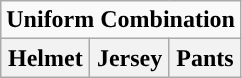<table class="wikitable">
<tr>
<td style="text-align:center" Colspan="3"><strong>Uniform Combination</strong></td>
</tr>
<tr style="text-align:center">
<th>Helmet</th>
<th>Jersey</th>
<th>Pants</th>
</tr>
</table>
